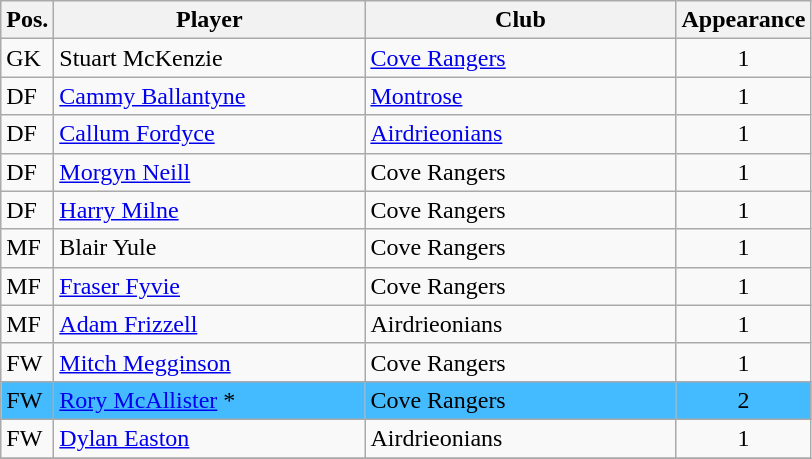<table class="wikitable">
<tr>
<th>Pos.</th>
<th>Player</th>
<th>Club</th>
<th>Appearance</th>
</tr>
<tr>
<td>GK</td>
<td style="width:200px;">Stuart McKenzie</td>
<td style="width:200px;"><a href='#'>Cove Rangers</a></td>
<td align="center">1</td>
</tr>
<tr>
<td>DF</td>
<td><a href='#'>Cammy Ballantyne</a></td>
<td><a href='#'>Montrose</a></td>
<td align="center">1</td>
</tr>
<tr>
<td>DF</td>
<td><a href='#'>Callum Fordyce</a></td>
<td><a href='#'>Airdrieonians</a></td>
<td align="center">1</td>
</tr>
<tr>
<td>DF</td>
<td><a href='#'>Morgyn Neill</a></td>
<td>Cove Rangers</td>
<td align="center">1</td>
</tr>
<tr>
<td>DF</td>
<td><a href='#'>Harry Milne</a></td>
<td>Cove Rangers</td>
<td align="center">1</td>
</tr>
<tr>
<td>MF</td>
<td>Blair Yule</td>
<td>Cove Rangers</td>
<td align="center">1</td>
</tr>
<tr>
<td>MF</td>
<td><a href='#'>Fraser Fyvie</a></td>
<td>Cove Rangers</td>
<td align="center">1</td>
</tr>
<tr>
<td>MF</td>
<td><a href='#'>Adam Frizzell</a></td>
<td>Airdrieonians</td>
<td align="center">1</td>
</tr>
<tr>
<td>FW</td>
<td><a href='#'>Mitch Megginson</a></td>
<td>Cove Rangers</td>
<td align="center">1</td>
</tr>
<tr style="background:#44bbff;">
<td>FW</td>
<td><a href='#'>Rory McAllister</a> *</td>
<td>Cove Rangers</td>
<td align="center">2</td>
</tr>
<tr>
<td>FW</td>
<td><a href='#'>Dylan Easton</a></td>
<td>Airdrieonians</td>
<td align="center">1</td>
</tr>
<tr>
</tr>
</table>
